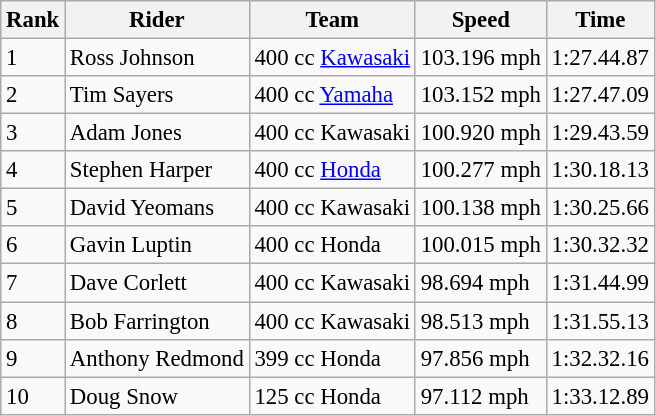<table class="wikitable" style="font-size: 95%;">
<tr style="background:#efefef;">
<th>Rank</th>
<th>Rider</th>
<th>Team</th>
<th>Speed</th>
<th>Time</th>
</tr>
<tr>
<td>1</td>
<td>  Ross Johnson</td>
<td>400 cc <a href='#'>Kawasaki</a></td>
<td>103.196 mph</td>
<td>1:27.44.87</td>
</tr>
<tr>
<td>2</td>
<td>  Tim Sayers</td>
<td>400 cc <a href='#'>Yamaha</a></td>
<td>103.152 mph</td>
<td>1:27.47.09</td>
</tr>
<tr>
<td>3</td>
<td>  Adam Jones</td>
<td>400 cc Kawasaki</td>
<td>100.920 mph</td>
<td>1:29.43.59</td>
</tr>
<tr>
<td>4</td>
<td> Stephen Harper</td>
<td>400 cc <a href='#'>Honda</a></td>
<td>100.277 mph</td>
<td>1:30.18.13</td>
</tr>
<tr>
<td>5</td>
<td> David Yeomans</td>
<td>400 cc Kawasaki</td>
<td>100.138 mph</td>
<td>1:30.25.66</td>
</tr>
<tr>
<td>6</td>
<td> Gavin Luptin</td>
<td>400 cc Honda</td>
<td>100.015 mph</td>
<td>1:30.32.32</td>
</tr>
<tr>
<td>7</td>
<td> Dave Corlett</td>
<td>400 cc Kawasaki</td>
<td>98.694 mph</td>
<td>1:31.44.99</td>
</tr>
<tr>
<td>8</td>
<td> Bob Farrington</td>
<td>400 cc Kawasaki</td>
<td>98.513 mph</td>
<td>1:31.55.13</td>
</tr>
<tr>
<td>9</td>
<td> Anthony Redmond</td>
<td>399 cc Honda</td>
<td>97.856 mph</td>
<td>1:32.32.16</td>
</tr>
<tr>
<td>10</td>
<td> Doug Snow</td>
<td>125 cc Honda</td>
<td>97.112 mph</td>
<td>1:33.12.89</td>
</tr>
</table>
